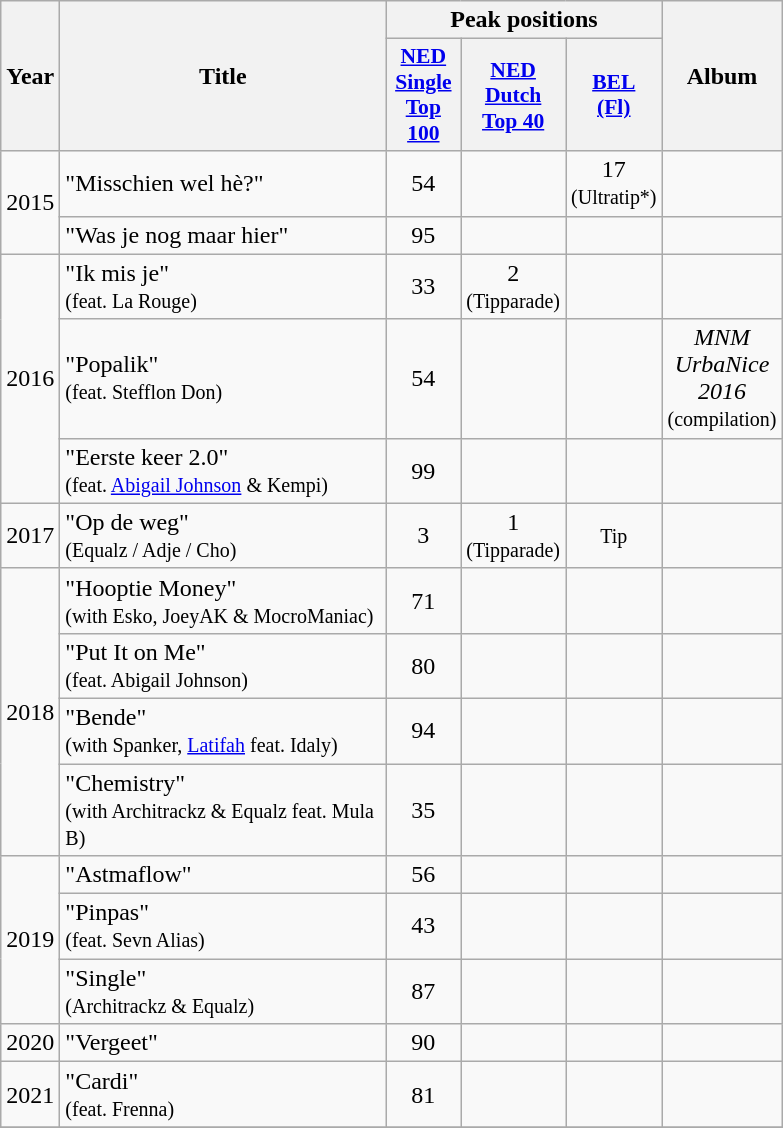<table class="wikitable">
<tr>
<th align="center" rowspan="2" width="10">Year</th>
<th align="center" rowspan="2" width="210">Title</th>
<th align="center" colspan="3" width="20">Peak positions</th>
<th align="center" rowspan="2" width="70">Album</th>
</tr>
<tr>
<th scope="col" style="width:3em;font-size:90%;"><a href='#'>NED<br>Single<br>Top 100</a><br></th>
<th scope="col" style="width:3em;font-size:90%;"><a href='#'>NED <br>Dutch<br>Top 40</a><br></th>
<th scope="col" style="width:3em;font-size:90%;"><a href='#'>BEL <br>(Fl)</a><br></th>
</tr>
<tr>
<td style="text-align:center;" rowspan=2>2015</td>
<td>"Misschien wel hè?"</td>
<td style="text-align:center;">54</td>
<td style="text-align:center;"></td>
<td style="text-align:center;">17<br><small>(Ultratip*)</small></td>
<td style="text-align:center;"></td>
</tr>
<tr>
<td>"Was je nog maar hier"</td>
<td style="text-align:center;">95</td>
<td style="text-align:center;"></td>
<td style="text-align:center;"></td>
<td style="text-align:center;"></td>
</tr>
<tr>
<td style="text-align:center;" rowspan=3>2016</td>
<td>"Ik mis je"<br><small>(feat. La Rouge)</small></td>
<td style="text-align:center;">33</td>
<td style="text-align:center;">2<br><small>(Tipparade)</small></td>
<td style="text-align:center;"></td>
<td style="text-align:center;"></td>
</tr>
<tr>
<td>"Popalik"<br><small>(feat. Stefflon Don)</small></td>
<td style="text-align:center;">54</td>
<td style="text-align:center;"></td>
<td style="text-align:center;"></td>
<td style="text-align:center;"><em>MNM UrbaNice 2016</em> <small>(compilation)</small></td>
</tr>
<tr>
<td>"Eerste keer 2.0"<br><small>(feat. <a href='#'>Abigail Johnson</a> & Kempi)</small></td>
<td style="text-align:center;">99</td>
<td style="text-align:center;"></td>
<td style="text-align:center;"></td>
<td style="text-align:center;"></td>
</tr>
<tr>
<td style="text-align:center;">2017</td>
<td>"Op de weg"<br><small>(Equalz / Adje / Cho)</small></td>
<td style="text-align:center;">3</td>
<td style="text-align:center;">1<br><small>(Tipparade)</small></td>
<td style="text-align:center;"><small>Tip</small></td>
<td style="text-align:center;"></td>
</tr>
<tr>
<td style="text-align:center;" rowspan=4>2018</td>
<td>"Hooptie Money"<br><small>(with Esko, JoeyAK & MocroManiac)</small></td>
<td style="text-align:center;">71</td>
<td style="text-align:center;"></td>
<td style="text-align:center;"></td>
<td style="text-align:center;"></td>
</tr>
<tr>
<td>"Put It on Me"<br><small>(feat. Abigail Johnson)</small></td>
<td style="text-align:center;">80</td>
<td style="text-align:center;"></td>
<td style="text-align:center;"></td>
<td style="text-align:center;"></td>
</tr>
<tr>
<td>"Bende"<br><small>(with Spanker, <a href='#'>Latifah</a> feat. Idaly)</small></td>
<td style="text-align:center;">94</td>
<td style="text-align:center;"></td>
<td style="text-align:center;"></td>
<td style="text-align:center;"></td>
</tr>
<tr>
<td>"Chemistry"<br><small>(with Architrackz & Equalz feat. Mula B)</small></td>
<td style="text-align:center;">35</td>
<td style="text-align:center;"></td>
<td style="text-align:center;"></td>
<td style="text-align:center;"></td>
</tr>
<tr>
<td style="text-align:center;" rowspan=3>2019</td>
<td>"Astmaflow"</td>
<td style="text-align:center;">56</td>
<td style="text-align:center;"></td>
<td style="text-align:center;"></td>
<td style="text-align:center;"></td>
</tr>
<tr>
<td>"Pinpas"<br><small>(feat. Sevn Alias)</small></td>
<td style="text-align:center;">43</td>
<td style="text-align:center;"></td>
<td style="text-align:center;"></td>
<td style="text-align:center;"></td>
</tr>
<tr>
<td>"Single"<br><small>(Architrackz & Equalz)</small></td>
<td style="text-align:center;">87</td>
<td style="text-align:center;"></td>
<td style="text-align:center;"></td>
<td style="text-align:center;"></td>
</tr>
<tr>
<td style="text-align:center;">2020</td>
<td>"Vergeet"</td>
<td style="text-align:center;">90</td>
<td style="text-align:center;"></td>
<td style="text-align:center;"></td>
<td style="text-align:center;"></td>
</tr>
<tr>
<td style="text-align:center;">2021</td>
<td>"Cardi"<br><small>(feat. Frenna)</small></td>
<td style="text-align:center;">81</td>
<td style="text-align:center;"></td>
<td style="text-align:center;"></td>
<td style="text-align:center;"></td>
</tr>
<tr>
</tr>
</table>
